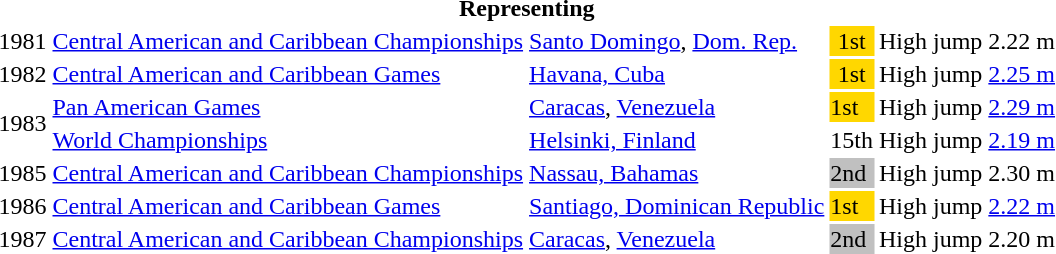<table>
<tr>
<th colspan="6">Representing </th>
</tr>
<tr>
<td>1981</td>
<td><a href='#'>Central American and Caribbean Championships</a></td>
<td><a href='#'>Santo Domingo</a>, <a href='#'>Dom. Rep.</a></td>
<td bgcolor="gold" align="center">1st</td>
<td>High jump</td>
<td>2.22 m</td>
</tr>
<tr>
<td>1982</td>
<td><a href='#'>Central American and Caribbean Games</a></td>
<td><a href='#'>Havana, Cuba</a></td>
<td bgcolor="gold" align="center">1st</td>
<td>High jump</td>
<td><a href='#'>2.25 m</a></td>
</tr>
<tr>
<td rowspan=2>1983</td>
<td><a href='#'>Pan American Games</a></td>
<td><a href='#'>Caracas</a>, <a href='#'>Venezuela</a></td>
<td bgcolor="gold">1st</td>
<td>High jump</td>
<td><a href='#'>2.29 m</a></td>
</tr>
<tr>
<td><a href='#'>World Championships</a></td>
<td><a href='#'>Helsinki, Finland</a></td>
<td>15th</td>
<td>High jump</td>
<td><a href='#'>2.19 m</a></td>
</tr>
<tr>
<td>1985</td>
<td><a href='#'>Central American and Caribbean Championships</a></td>
<td><a href='#'>Nassau, Bahamas</a></td>
<td bgcolor="silver">2nd</td>
<td>High jump</td>
<td>2.30 m</td>
</tr>
<tr>
<td>1986</td>
<td><a href='#'>Central American and Caribbean Games</a></td>
<td><a href='#'>Santiago, Dominican Republic</a></td>
<td bgcolor=gold>1st</td>
<td>High jump</td>
<td><a href='#'>2.22 m</a></td>
</tr>
<tr>
<td>1987</td>
<td><a href='#'>Central American and Caribbean Championships</a></td>
<td><a href='#'>Caracas</a>, <a href='#'>Venezuela</a></td>
<td bgcolor="silver">2nd</td>
<td>High jump</td>
<td>2.20 m</td>
</tr>
</table>
